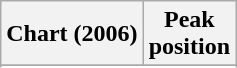<table class="wikitable sortable plainrowheaders" style="text-align:center">
<tr>
<th scope="col">Chart (2006)</th>
<th scope="col">Peak<br>position</th>
</tr>
<tr>
</tr>
<tr>
</tr>
<tr>
</tr>
<tr>
</tr>
<tr>
</tr>
</table>
